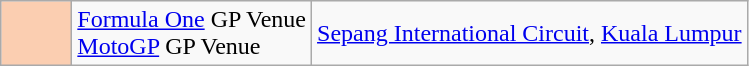<table class="wikitable">
<tr>
<td width=40px align=center style="background-color:#FBCEB1"></td>
<td><a href='#'>Formula One</a> GP Venue<br><a href='#'>MotoGP</a> GP Venue</td>
<td><a href='#'>Sepang International Circuit</a>, <a href='#'>Kuala Lumpur</a></td>
</tr>
</table>
